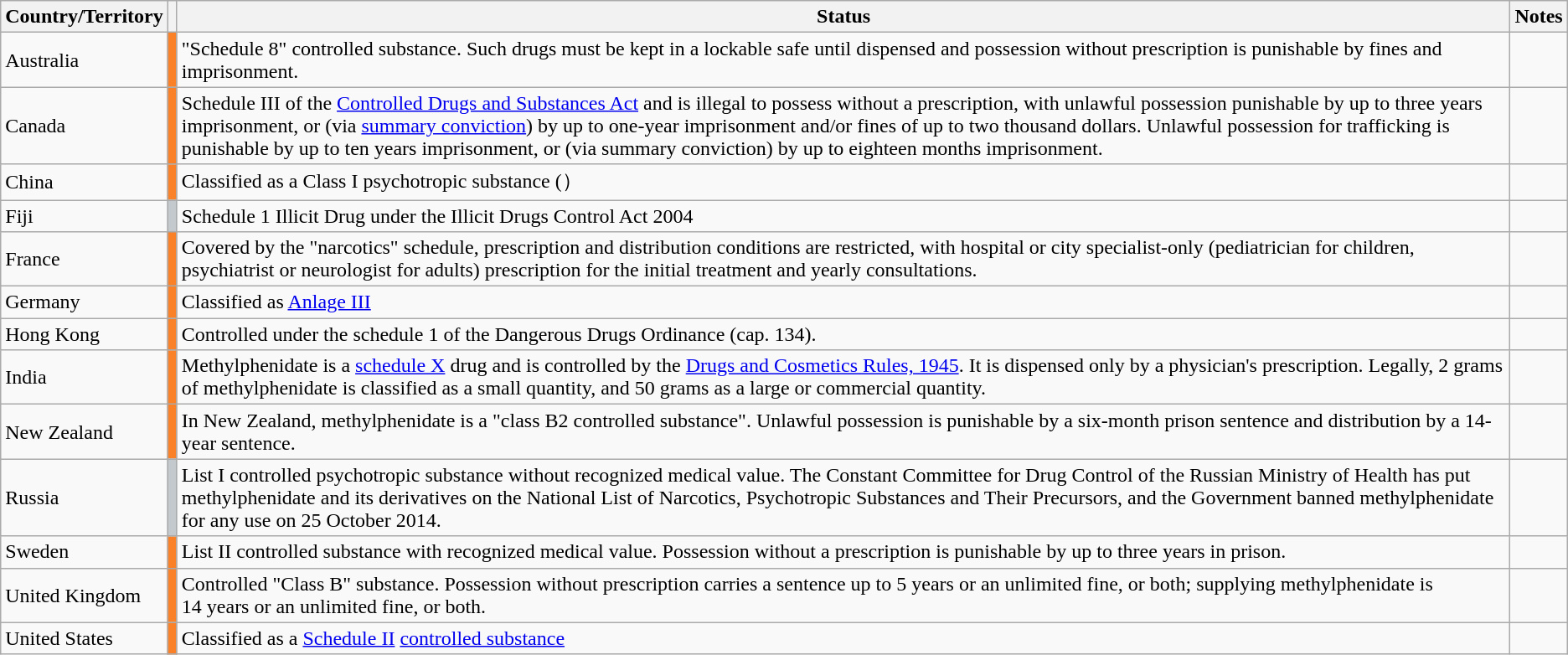<table class="wikitable sortable">
<tr>
<th>Country/Territory</th>
<th></th>
<th class="unsortable">Status</th>
<th class="unsortable">Notes</th>
</tr>
<tr>
<td>Australia</td>
<td style="background:#FA8128;"></td>
<td>"Schedule 8" controlled substance. Such drugs must be kept in a lockable safe until dispensed and possession without prescription is punishable by fines and imprisonment.</td>
<td></td>
</tr>
<tr>
<td>Canada</td>
<td style="background:#FA8128;"></td>
<td>Schedule III of the <a href='#'>Controlled Drugs and Substances Act</a> and is illegal to possess without a prescription, with unlawful possession punishable by up to three years imprisonment, or (via <a href='#'>summary conviction</a>) by up to one-year imprisonment and/or fines of up to two thousand dollars. Unlawful possession for trafficking is punishable by up to ten years imprisonment, or (via summary conviction) by up to eighteen months imprisonment.</td>
<td></td>
</tr>
<tr>
<td>China</td>
<td style="background:#FA8128;"></td>
<td>Classified as a Class I psychotropic substance (）</td>
<td></td>
</tr>
<tr>
<td>Fiji</td>
<td style="background:#C4C9CD;"></td>
<td>Schedule 1 Illicit Drug under the Illicit Drugs Control Act 2004</td>
<td></td>
</tr>
<tr>
<td>France</td>
<td style="background:#FA8128;"></td>
<td>Covered by the "narcotics" schedule, prescription and distribution conditions are restricted, with hospital or city specialist-only (pediatrician for children, psychiatrist or neurologist for adults) prescription for the initial treatment and yearly consultations.</td>
</tr>
<tr>
<td>Germany</td>
<td style="background:#FA8128;"></td>
<td>Classified as <a href='#'>Anlage III</a></td>
<td></td>
</tr>
<tr>
<td>Hong Kong</td>
<td style="background:#FA8128;"></td>
<td>Controlled under the schedule 1 of the Dangerous Drugs Ordinance (cap. 134).</td>
<td></td>
</tr>
<tr>
<td>India</td>
<td style="background:#FA8128;"></td>
<td>Methylphenidate is a <a href='#'>schedule X</a> drug and is controlled by the <a href='#'>Drugs and Cosmetics Rules, 1945</a>. It is dispensed only by a physician's prescription. Legally, 2 grams of methylphenidate is classified as a small quantity, and 50 grams as a large or commercial quantity.</td>
<td></td>
</tr>
<tr>
<td>New Zealand</td>
<td style="background:#FA8128;"></td>
<td>In New Zealand, methylphenidate is a "class B2 controlled substance". Unlawful possession is punishable by a six-month prison sentence and distribution by a 14-year sentence.</td>
<td></td>
</tr>
<tr>
<td>Russia</td>
<td style="background:#C4C9CD;"></td>
<td>List I controlled psychotropic substance without recognized medical value. The Constant Committee for Drug Control of the Russian Ministry of Health has put methylphenidate and its derivatives on the National List of Narcotics, Psychotropic Substances and Their Precursors, and the Government banned methylphenidate for any use on 25 October 2014.</td>
<td></td>
</tr>
<tr>
<td>Sweden</td>
<td style="background:#FA8128;"></td>
<td>List II controlled substance with recognized medical value. Possession without a prescription is punishable by up to three years in prison.</td>
<td></td>
</tr>
<tr>
<td>United Kingdom</td>
<td style="background:#FA8128;"></td>
<td>Controlled "Class B" substance. Possession without prescription carries a sentence up to 5 years or an unlimited fine, or both; supplying methylphenidate is 14 years or an unlimited fine, or both.</td>
<td></td>
</tr>
<tr>
<td>United States</td>
<td style="background:#FA8128;"></td>
<td>Classified as a <a href='#'>Schedule II</a> <a href='#'>controlled substance</a></td>
<td></td>
</tr>
</table>
